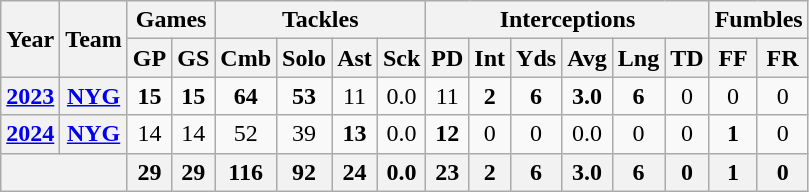<table class="wikitable" style="text-align:center;">
<tr>
<th rowspan="2">Year</th>
<th rowspan="2">Team</th>
<th colspan="2">Games</th>
<th colspan="4">Tackles</th>
<th colspan="6">Interceptions</th>
<th colspan="2">Fumbles</th>
</tr>
<tr>
<th>GP</th>
<th>GS</th>
<th>Cmb</th>
<th>Solo</th>
<th>Ast</th>
<th>Sck</th>
<th>PD</th>
<th>Int</th>
<th>Yds</th>
<th>Avg</th>
<th>Lng</th>
<th>TD</th>
<th>FF</th>
<th>FR</th>
</tr>
<tr>
<th><a href='#'>2023</a></th>
<th><a href='#'>NYG</a></th>
<td><strong>15</strong></td>
<td><strong>15</strong></td>
<td><strong>64</strong></td>
<td><strong>53</strong></td>
<td>11</td>
<td>0.0</td>
<td>11</td>
<td><strong>2</strong></td>
<td><strong>6</strong></td>
<td><strong>3.0</strong></td>
<td><strong>6</strong></td>
<td>0</td>
<td>0</td>
<td>0</td>
</tr>
<tr>
<th><a href='#'>2024</a></th>
<th><a href='#'>NYG</a></th>
<td>14</td>
<td>14</td>
<td>52</td>
<td>39</td>
<td><strong>13</strong></td>
<td>0.0</td>
<td><strong>12</strong></td>
<td>0</td>
<td>0</td>
<td>0.0</td>
<td>0</td>
<td>0</td>
<td><strong>1</strong></td>
<td>0</td>
</tr>
<tr>
<th colspan="2"></th>
<th>29</th>
<th>29</th>
<th>116</th>
<th>92</th>
<th>24</th>
<th>0.0</th>
<th>23</th>
<th>2</th>
<th>6</th>
<th>3.0</th>
<th>6</th>
<th>0</th>
<th>1</th>
<th>0</th>
</tr>
</table>
